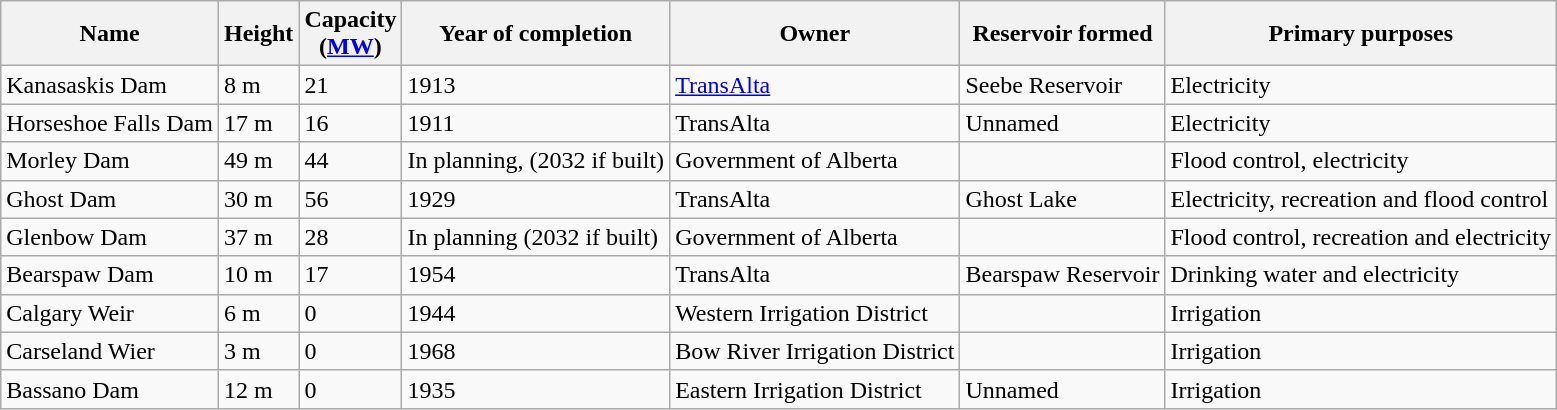<table class="wikitable sortable">
<tr>
<th scope=col>Name</th>
<th scope=col>Height</th>
<th scope=col>Capacity<br>(<a href='#'>MW</a>)</th>
<th scope=col>Year of completion</th>
<th scope=col>Owner</th>
<th scope=col>Reservoir formed</th>
<th scope=col>Primary purposes</th>
</tr>
<tr>
<td>Kanasaskis Dam</td>
<td>8 m</td>
<td>21</td>
<td>1913</td>
<td><a href='#'>TransAlta</a></td>
<td>Seebe Reservoir</td>
<td>Electricity</td>
</tr>
<tr>
<td>Horseshoe Falls Dam</td>
<td>17 m</td>
<td>16</td>
<td>1911</td>
<td>TransAlta</td>
<td>Unnamed</td>
<td>Electricity</td>
</tr>
<tr>
<td>Morley Dam</td>
<td>49 m</td>
<td>44</td>
<td>In planning, (2032 if built)</td>
<td>Government of Alberta</td>
<td></td>
<td>Flood control, electricity</td>
</tr>
<tr>
<td>Ghost Dam</td>
<td>30 m</td>
<td>56</td>
<td>1929</td>
<td>TransAlta</td>
<td>Ghost Lake</td>
<td>Electricity, recreation and flood control</td>
</tr>
<tr>
<td>Glenbow Dam</td>
<td>37 m</td>
<td>28</td>
<td>In planning (2032 if built)</td>
<td>Government of Alberta</td>
<td></td>
<td>Flood control, recreation and electricity</td>
</tr>
<tr>
<td>Bearspaw Dam</td>
<td>10 m</td>
<td>17</td>
<td>1954</td>
<td>TransAlta</td>
<td>Bearspaw Reservoir</td>
<td>Drinking water and electricity</td>
</tr>
<tr>
<td>Calgary Weir</td>
<td>6 m</td>
<td>0</td>
<td>1944</td>
<td>Western Irrigation District</td>
<td></td>
<td>Irrigation</td>
</tr>
<tr>
<td>Carseland Wier</td>
<td>3 m</td>
<td>0</td>
<td>1968</td>
<td>Bow River Irrigation District</td>
<td></td>
<td>Irrigation</td>
</tr>
<tr>
<td>Bassano Dam</td>
<td>12 m</td>
<td>0</td>
<td>1935</td>
<td>Eastern Irrigation District</td>
<td>Unnamed</td>
<td>Irrigation</td>
</tr>
</table>
